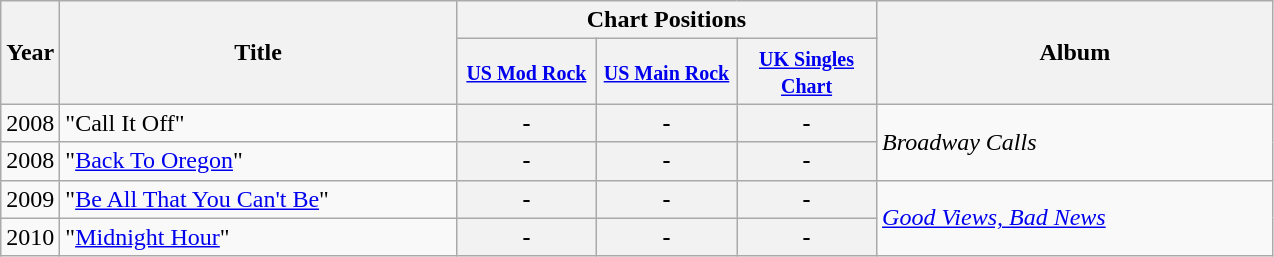<table class="wikitable">
<tr>
<th width="28" rowspan="2">Year</th>
<th width="257" rowspan="2">Title</th>
<th colspan="3">Chart Positions</th>
<th width="257" rowspan="2">Album</th>
</tr>
<tr>
<th width="86"><small><a href='#'>US Mod Rock</a></small></th>
<th width="86"><small><a href='#'>US Main Rock</a></small></th>
<th width="86"><small><a href='#'>UK Singles Chart</a></small></th>
</tr>
<tr>
<td>2008</td>
<td>"Call It Off"</td>
<th>-</th>
<th>-</th>
<th>-</th>
<td rowspan ="2"><em>Broadway Calls</em></td>
</tr>
<tr>
<td>2008</td>
<td>"<a href='#'>Back To Oregon</a>"</td>
<th>-</th>
<th>-</th>
<th>-</th>
</tr>
<tr>
<td>2009</td>
<td>"<a href='#'>Be All That You Can't Be</a>"</td>
<th>-</th>
<th>-</th>
<th>-</th>
<td rowspan ="2"><em><a href='#'>Good Views, Bad News</a></em></td>
</tr>
<tr>
<td>2010</td>
<td>"<a href='#'>Midnight Hour</a>"</td>
<th>-</th>
<th>-</th>
<th>-</th>
</tr>
</table>
